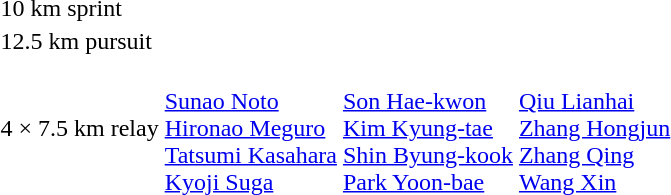<table>
<tr>
<td>10 km sprint<br></td>
<td></td>
<td></td>
<td></td>
</tr>
<tr>
<td>12.5 km pursuit<br></td>
<td></td>
<td></td>
<td></td>
</tr>
<tr>
<td>4 × 7.5 km relay<br></td>
<td><br><a href='#'>Sunao Noto</a><br><a href='#'>Hironao Meguro</a><br><a href='#'>Tatsumi Kasahara</a><br><a href='#'>Kyoji Suga</a></td>
<td><br><a href='#'>Son Hae-kwon</a><br><a href='#'>Kim Kyung-tae</a><br><a href='#'>Shin Byung-kook</a><br><a href='#'>Park Yoon-bae</a></td>
<td><br><a href='#'>Qiu Lianhai</a><br><a href='#'>Zhang Hongjun</a><br><a href='#'>Zhang Qing</a><br><a href='#'>Wang Xin</a></td>
</tr>
</table>
